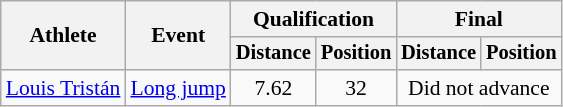<table class=wikitable style="font-size:90%">
<tr>
<th rowspan="2">Athlete</th>
<th rowspan="2">Event</th>
<th colspan="2">Qualification</th>
<th colspan="2">Final</th>
</tr>
<tr style="font-size:95%">
<th>Distance</th>
<th>Position</th>
<th>Distance</th>
<th>Position</th>
</tr>
<tr align=center>
<td align=left><a href='#'>Louis Tristán</a></td>
<td align=left><a href='#'>Long jump</a></td>
<td>7.62</td>
<td>32</td>
<td colspan=2>Did not advance</td>
</tr>
</table>
